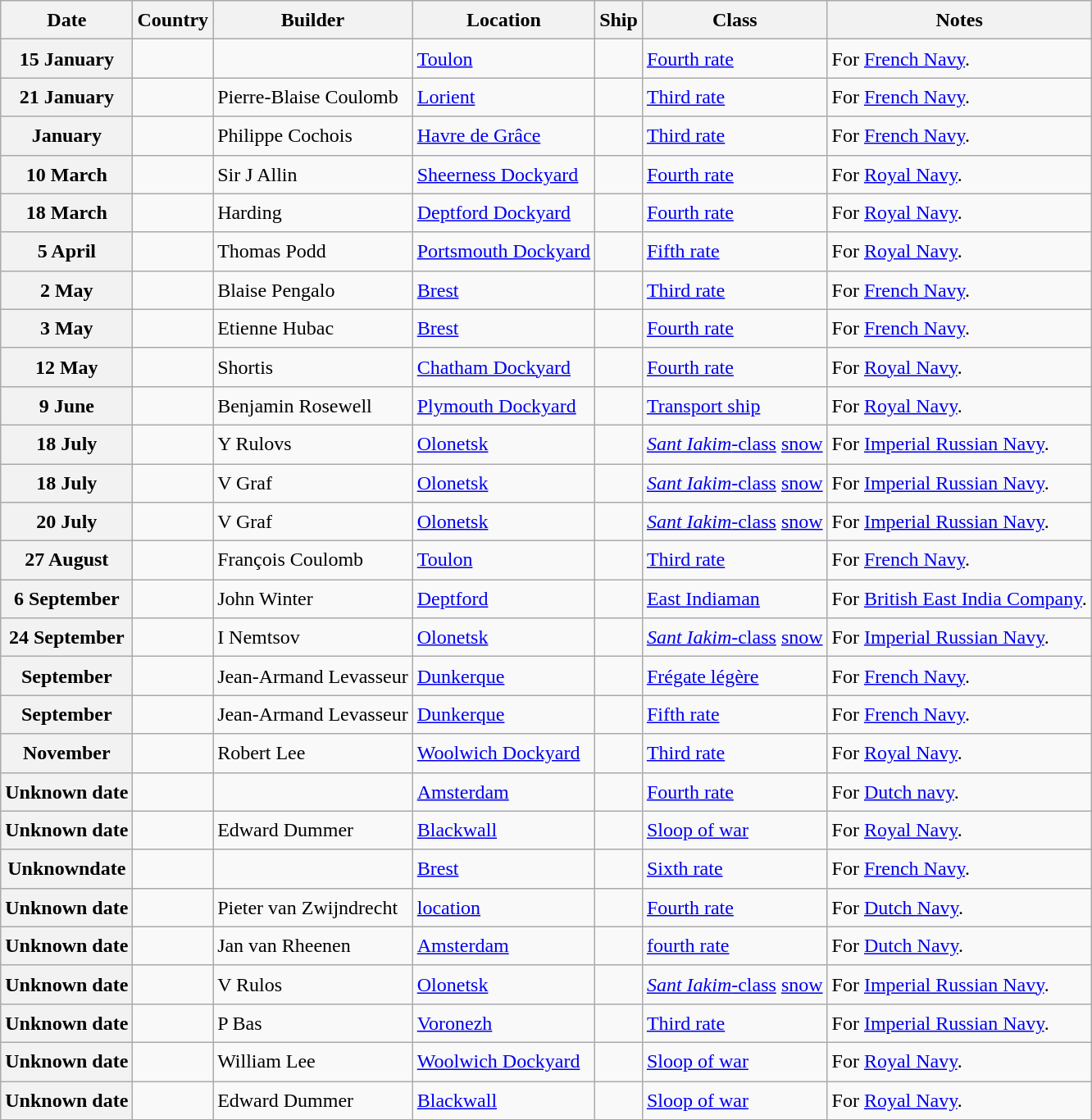<table class="wikitable sortable" style="font-size:1.00em; line-height:1.5em;">
<tr>
<th>Date</th>
<th>Country</th>
<th>Builder</th>
<th>Location</th>
<th>Ship</th>
<th>Class</th>
<th>Notes</th>
</tr>
<tr ---->
<th>15 January</th>
<td></td>
<td></td>
<td><a href='#'>Toulon</a></td>
<td><strong></strong></td>
<td><a href='#'>Fourth rate</a></td>
<td>For <a href='#'>French Navy</a>.</td>
</tr>
<tr ---->
<th>21 January</th>
<td></td>
<td>Pierre-Blaise Coulomb</td>
<td><a href='#'>Lorient</a></td>
<td><strong></strong></td>
<td><a href='#'>Third rate</a></td>
<td>For <a href='#'>French Navy</a>.</td>
</tr>
<tr ---->
<th>January</th>
<td></td>
<td>Philippe Cochois</td>
<td><a href='#'>Havre de Grâce</a></td>
<td><strong></strong></td>
<td><a href='#'>Third rate</a></td>
<td>For <a href='#'>French Navy</a>.</td>
</tr>
<tr ---->
<th>10 March</th>
<td></td>
<td>Sir J Allin</td>
<td><a href='#'>Sheerness Dockyard</a></td>
<td><strong></strong></td>
<td><a href='#'>Fourth rate</a></td>
<td>For <a href='#'>Royal Navy</a>.</td>
</tr>
<tr ---->
<th>18 March</th>
<td></td>
<td>Harding</td>
<td><a href='#'>Deptford Dockyard</a></td>
<td><strong></strong></td>
<td><a href='#'>Fourth rate</a></td>
<td>For <a href='#'>Royal Navy</a>.</td>
</tr>
<tr ---->
<th>5 April</th>
<td></td>
<td>Thomas Podd</td>
<td><a href='#'>Portsmouth Dockyard</a></td>
<td><strong></strong></td>
<td><a href='#'>Fifth rate</a></td>
<td>For <a href='#'>Royal Navy</a>.</td>
</tr>
<tr ---->
<th>2 May</th>
<td></td>
<td>Blaise Pengalo</td>
<td><a href='#'>Brest</a></td>
<td><strong></strong></td>
<td><a href='#'>Third rate</a></td>
<td>For <a href='#'>French Navy</a>.</td>
</tr>
<tr ---->
<th>3 May</th>
<td></td>
<td>Etienne Hubac</td>
<td><a href='#'>Brest</a></td>
<td><strong></strong></td>
<td><a href='#'>Fourth rate</a></td>
<td>For <a href='#'>French Navy</a>.</td>
</tr>
<tr ---->
<th>12 May</th>
<td></td>
<td>Shortis</td>
<td><a href='#'>Chatham Dockyard</a></td>
<td><strong></strong></td>
<td><a href='#'>Fourth rate</a></td>
<td>For <a href='#'>Royal Navy</a>.</td>
</tr>
<tr ---->
<th>9 June</th>
<td></td>
<td>Benjamin Rosewell</td>
<td><a href='#'>Plymouth Dockyard</a></td>
<td><strong></strong></td>
<td><a href='#'>Transport ship</a></td>
<td>For <a href='#'>Royal Navy</a>.</td>
</tr>
<tr ---->
<th>18 July</th>
<td></td>
<td>Y Rulovs</td>
<td><a href='#'>Olonetsk</a></td>
<td><strong></strong></td>
<td><a href='#'><em>Sant Iakim</em>-class</a> <a href='#'>snow</a></td>
<td>For <a href='#'>Imperial Russian Navy</a>.</td>
</tr>
<tr ---->
<th>18 July</th>
<td></td>
<td>V Graf</td>
<td><a href='#'>Olonetsk</a></td>
<td><strong></strong></td>
<td><a href='#'><em>Sant Iakim</em>-class</a> <a href='#'>snow</a></td>
<td>For <a href='#'>Imperial Russian Navy</a>.</td>
</tr>
<tr ---->
<th>20 July</th>
<td></td>
<td>V Graf</td>
<td><a href='#'>Olonetsk</a></td>
<td><strong></strong></td>
<td><a href='#'><em>Sant Iakim</em>-class</a> <a href='#'>snow</a></td>
<td>For <a href='#'>Imperial Russian Navy</a>.</td>
</tr>
<tr ---->
<th>27 August</th>
<td></td>
<td>François Coulomb</td>
<td><a href='#'>Toulon</a></td>
<td><strong></strong></td>
<td><a href='#'>Third rate</a></td>
<td>For <a href='#'>French Navy</a>.</td>
</tr>
<tr ---->
<th>6 September</th>
<td></td>
<td>John Winter</td>
<td><a href='#'>Deptford</a></td>
<td><strong></strong></td>
<td><a href='#'>East Indiaman</a></td>
<td>For <a href='#'>British East India Company</a>.</td>
</tr>
<tr ---->
<th>24 September</th>
<td></td>
<td>I Nemtsov</td>
<td><a href='#'>Olonetsk</a></td>
<td></td>
<td><a href='#'><em>Sant Iakim</em>-class</a> <a href='#'>snow</a></td>
<td>For <a href='#'>Imperial Russian Navy</a>.</td>
</tr>
<tr ---->
<th>September</th>
<td></td>
<td>Jean-Armand Levasseur</td>
<td><a href='#'>Dunkerque</a></td>
<td><strong></strong></td>
<td><a href='#'>Frégate légère</a></td>
<td>For <a href='#'>French Navy</a>.</td>
</tr>
<tr ---->
<th>September</th>
<td></td>
<td>Jean-Armand Levasseur</td>
<td><a href='#'>Dunkerque</a></td>
<td><strong></strong></td>
<td><a href='#'>Fifth rate</a></td>
<td>For <a href='#'>French Navy</a>.</td>
</tr>
<tr ---->
<th>November</th>
<td></td>
<td>Robert Lee</td>
<td><a href='#'>Woolwich Dockyard</a></td>
<td><strong></strong></td>
<td><a href='#'>Third rate</a></td>
<td>For <a href='#'>Royal Navy</a>.</td>
</tr>
<tr ---->
<th>Unknown date</th>
<td></td>
<td></td>
<td><a href='#'>Amsterdam</a></td>
<td><strong></strong></td>
<td><a href='#'>Fourth rate</a></td>
<td>For <a href='#'>Dutch navy</a>.</td>
</tr>
<tr ---->
<th>Unknown date</th>
<td></td>
<td>Edward Dummer</td>
<td><a href='#'>Blackwall</a></td>
<td><strong></strong></td>
<td><a href='#'>Sloop of war</a></td>
<td>For <a href='#'>Royal Navy</a>.</td>
</tr>
<tr ---->
<th>Unknowndate</th>
<td></td>
<td></td>
<td><a href='#'>Brest</a></td>
<td><strong></strong></td>
<td><a href='#'>Sixth rate</a></td>
<td>For <a href='#'>French Navy</a>.</td>
</tr>
<tr ---->
<th>Unknown date</th>
<td></td>
<td>Pieter van Zwijndrecht</td>
<td><a href='#'>location</a></td>
<td><strong></strong></td>
<td><a href='#'>Fourth rate</a></td>
<td>For <a href='#'>Dutch Navy</a>.</td>
</tr>
<tr ---->
<th>Unknown date</th>
<td></td>
<td>Jan van Rheenen</td>
<td><a href='#'>Amsterdam</a></td>
<td><strong></strong></td>
<td><a href='#'>fourth rate</a></td>
<td>For <a href='#'>Dutch Navy</a>.</td>
</tr>
<tr ---->
<th>Unknown date</th>
<td></td>
<td>V Rulos</td>
<td><a href='#'>Olonetsk</a></td>
<td><strong></strong></td>
<td><a href='#'><em>Sant Iakim</em>-class</a> <a href='#'>snow</a></td>
<td>For <a href='#'>Imperial Russian Navy</a>.</td>
</tr>
<tr ---->
<th>Unknown date</th>
<td></td>
<td>P Bas</td>
<td><a href='#'>Voronezh</a></td>
<td><strong></strong></td>
<td><a href='#'>Third rate</a></td>
<td>For <a href='#'>Imperial Russian Navy</a>.</td>
</tr>
<tr ---->
<th>Unknown date</th>
<td></td>
<td>William Lee</td>
<td><a href='#'>Woolwich Dockyard</a></td>
<td><strong></strong></td>
<td><a href='#'>Sloop of war</a></td>
<td>For <a href='#'>Royal Navy</a>.</td>
</tr>
<tr ---->
<th>Unknown date</th>
<td></td>
<td>Edward Dummer</td>
<td><a href='#'>Blackwall</a></td>
<td><strong></strong></td>
<td><a href='#'>Sloop of war</a></td>
<td>For <a href='#'>Royal Navy</a>.</td>
</tr>
</table>
